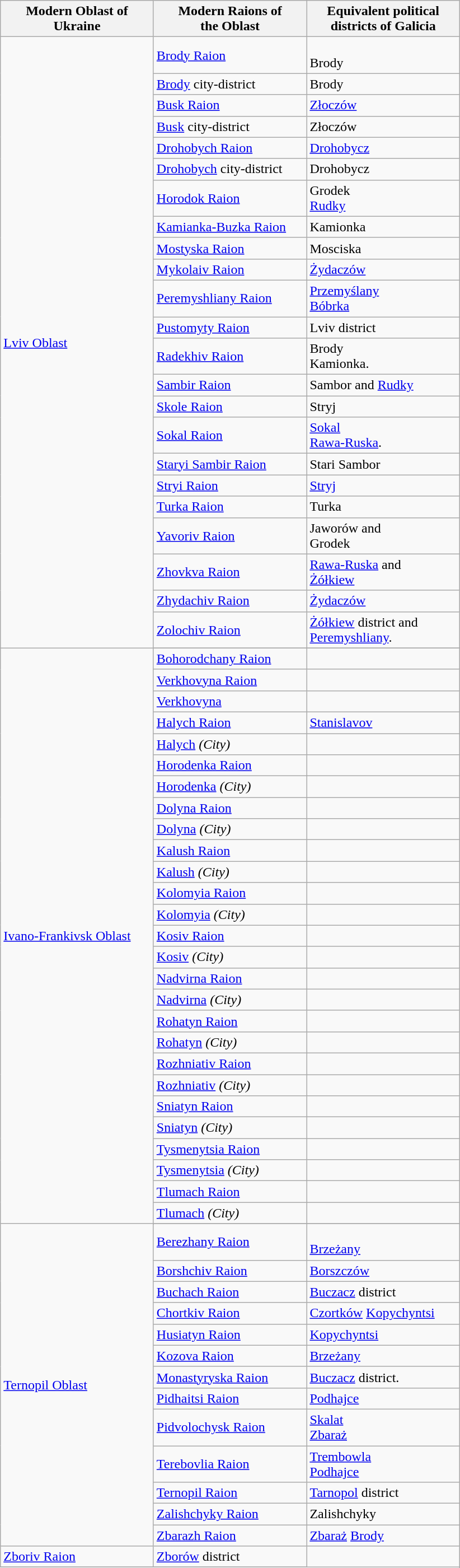<table class="wikitable">
<tr>
<th style="width:175px">Modern Oblast of<br>Ukraine</th>
<th style="width:175px">Modern Raions of<br>the Oblast</th>
<th style="width:175px">Equivalent political<br>districts of Galicia</th>
</tr>
<tr>
<td rowspan="23"><a href='#'>Lviv Oblast</a></td>
<td><a href='#'>Brody Raion</a></td>
<td> <br>Brody </td>
</tr>
<tr>
<td><a href='#'>Brody</a> city-district</td>
<td>Brody</td>
</tr>
<tr>
<td><a href='#'>Busk Raion</a></td>
<td><a href='#'>Złoczów</a></td>
</tr>
<tr>
<td><a href='#'>Busk</a> city-district</td>
<td>Złoczów</td>
</tr>
<tr>
<td><a href='#'>Drohobych Raion</a></td>
<td><a href='#'>Drohobycz</a></td>
</tr>
<tr>
<td><a href='#'>Drohobych</a> city-district</td>
<td>Drohobycz</td>
</tr>
<tr>
<td><a href='#'>Horodok Raion</a></td>
<td>Grodek <br><a href='#'>Rudky</a> </td>
</tr>
<tr>
<td><a href='#'>Kamianka-Buzka Raion</a></td>
<td>Kamionka</td>
</tr>
<tr>
<td><a href='#'>Mostyska Raion</a></td>
<td>Mosciska</td>
</tr>
<tr>
<td><a href='#'>Mykolaiv Raion</a></td>
<td><a href='#'>Żydaczów</a> <br></td>
</tr>
<tr>
<td><a href='#'>Peremyshliany Raion</a></td>
<td><a href='#'>Przemyślany</a> <br> <a href='#'>Bóbrka</a></td>
</tr>
<tr>
<td><a href='#'>Pustomyty Raion</a></td>
<td>Lviv district</td>
</tr>
<tr>
<td><a href='#'>Radekhiv Raion</a></td>
<td> Brody <br> Kamionka.</td>
</tr>
<tr>
<td><a href='#'>Sambir Raion</a></td>
<td>Sambor and <a href='#'>Rudky</a></td>
</tr>
<tr>
<td><a href='#'>Skole Raion</a></td>
<td> Stryj<br></td>
</tr>
<tr>
<td><a href='#'>Sokal Raion</a></td>
<td> <a href='#'>Sokal</a> <br> <a href='#'>Rawa-Ruska</a>.</td>
</tr>
<tr>
<td><a href='#'>Staryi Sambir Raion</a></td>
<td>Stari Sambor</td>
</tr>
<tr>
<td><a href='#'>Stryi Raion</a></td>
<td><a href='#'>Stryj</a> <br></td>
</tr>
<tr>
<td><a href='#'>Turka Raion</a></td>
<td>Turka</td>
</tr>
<tr>
<td><a href='#'>Yavoriv Raion</a></td>
<td>Jaworów and <br>Grodek </td>
</tr>
<tr>
<td><a href='#'>Zhovkva Raion</a></td>
<td> <a href='#'>Rawa-Ruska</a> and<br> <a href='#'>Żółkiew</a></td>
</tr>
<tr>
<td><a href='#'>Zhydachiv Raion</a></td>
<td><a href='#'>Żydaczów</a>  <br></td>
</tr>
<tr>
<td><a href='#'>Zolochiv Raion</a></td>
<td> <a href='#'>Żółkiew</a> district and<br> <a href='#'>Peremyshliany</a>.</td>
</tr>
<tr>
<td rowspan="28"><a href='#'>Ivano-Frankivsk Oblast</a></td>
</tr>
<tr>
<td><a href='#'>Bohorodchany Raion</a></td>
<td></td>
</tr>
<tr>
<td><a href='#'>Verkhovyna Raion</a></td>
<td></td>
</tr>
<tr>
<td><a href='#'>Verkhovyna</a></td>
<td></td>
</tr>
<tr>
<td><a href='#'>Halych Raion</a></td>
<td><a href='#'>Stanislavov</a></td>
</tr>
<tr>
<td><a href='#'>Halych</a> <em>(City)</em></td>
<td></td>
</tr>
<tr>
<td><a href='#'>Horodenka Raion</a></td>
<td></td>
</tr>
<tr>
<td><a href='#'>Horodenka</a> <em>(City)</em></td>
<td></td>
</tr>
<tr>
<td><a href='#'>Dolyna Raion</a></td>
<td></td>
</tr>
<tr>
<td><a href='#'>Dolyna</a> <em>(City)</em></td>
<td></td>
</tr>
<tr>
<td><a href='#'>Kalush Raion</a></td>
<td></td>
</tr>
<tr>
<td><a href='#'>Kalush</a> <em>(City)</em></td>
<td></td>
</tr>
<tr>
<td><a href='#'>Kolomyia Raion</a></td>
<td></td>
</tr>
<tr>
<td><a href='#'>Kolomyia</a> <em>(City)</em></td>
<td></td>
</tr>
<tr>
<td><a href='#'>Kosiv Raion</a></td>
<td></td>
</tr>
<tr>
<td><a href='#'>Kosiv</a> <em>(City)</em></td>
<td></td>
</tr>
<tr>
<td><a href='#'>Nadvirna Raion</a></td>
<td></td>
</tr>
<tr>
<td><a href='#'>Nadvirna</a> <em>(City)</em></td>
<td></td>
</tr>
<tr>
<td><a href='#'>Rohatyn Raion</a></td>
<td></td>
</tr>
<tr>
<td><a href='#'>Rohatyn</a> <em>(City)</em></td>
<td></td>
</tr>
<tr>
<td><a href='#'>Rozhniativ Raion</a></td>
<td></td>
</tr>
<tr>
<td><a href='#'>Rozhniativ</a> <em>(City)</em></td>
<td></td>
</tr>
<tr>
<td><a href='#'>Sniatyn Raion</a></td>
<td></td>
</tr>
<tr>
<td><a href='#'>Sniatyn</a> <em>(City)</em></td>
<td></td>
</tr>
<tr>
<td><a href='#'>Tysmenytsia Raion</a></td>
<td></td>
</tr>
<tr>
<td><a href='#'>Tysmenytsia</a> <em>(City)</em></td>
<td></td>
</tr>
<tr>
<td><a href='#'>Tlumach Raion</a></td>
<td></td>
</tr>
<tr>
<td><a href='#'>Tlumach</a> <em>(City)</em></td>
<td></td>
</tr>
<tr>
<td rowspan="15"><a href='#'>Ternopil Oblast</a></td>
</tr>
<tr>
</tr>
<tr>
<td><a href='#'>Berezhany Raion</a></td>
<td> <br><a href='#'>Brzeżany</a> </td>
</tr>
<tr>
<td><a href='#'>Borshchiv Raion</a></td>
<td><a href='#'>Borszczów</a></td>
</tr>
<tr>
<td><a href='#'>Buchach Raion</a></td>
<td><a href='#'>Buczacz</a> district</td>
</tr>
<tr>
<td><a href='#'>Chortkiv Raion</a></td>
<td><a href='#'>Czortków</a>  <a href='#'>Kopychyntsi</a> </td>
</tr>
<tr>
<td><a href='#'>Husiatyn Raion</a></td>
<td><a href='#'>Kopychyntsi</a></td>
</tr>
<tr>
<td><a href='#'>Kozova Raion</a></td>
<td> <a href='#'>Brzeżany</a> </td>
</tr>
<tr>
<td><a href='#'>Monastyryska Raion</a></td>
<td> <a href='#'>Buczacz</a> district.</td>
</tr>
<tr>
<td><a href='#'>Pidhaitsi Raion</a></td>
<td> <a href='#'>Podhajce</a> </td>
</tr>
<tr>
<td><a href='#'>Pidvolochysk Raion</a></td>
<td><a href='#'>Skalat</a>  <br> <a href='#'>Zbaraż</a> </td>
</tr>
<tr>
<td><a href='#'>Terebovlia Raion</a></td>
<td><a href='#'>Trembowla</a> <br><a href='#'>Podhajce</a> </td>
</tr>
<tr>
<td><a href='#'>Ternopil Raion</a></td>
<td><a href='#'>Tarnopol</a> district</td>
</tr>
<tr>
<td><a href='#'>Zalishchyky Raion</a></td>
<td>Zalishchyky</td>
</tr>
<tr>
<td><a href='#'>Zbarazh Raion</a></td>
<td> <a href='#'>Zbaraż</a>  <a href='#'>Brody</a> </td>
</tr>
<tr>
<td><a href='#'>Zboriv Raion</a></td>
<td><a href='#'>Zborów</a> district</td>
</tr>
<tr>
</tr>
</table>
